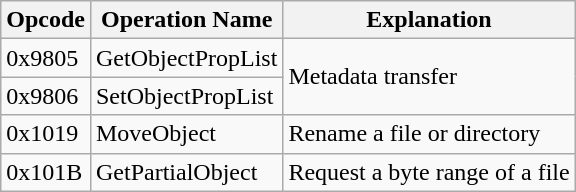<table class="wikitable">
<tr>
<th>Opcode</th>
<th>Operation Name</th>
<th>Explanation</th>
</tr>
<tr>
<td>0x9805</td>
<td>GetObjectPropList</td>
<td rowspan=2>Metadata transfer</td>
</tr>
<tr>
<td>0x9806</td>
<td>SetObjectPropList</td>
</tr>
<tr>
<td>0x1019</td>
<td>MoveObject</td>
<td>Rename a file or directory</td>
</tr>
<tr>
<td>0x101B</td>
<td>GetPartialObject</td>
<td>Request a byte range of a file</td>
</tr>
</table>
